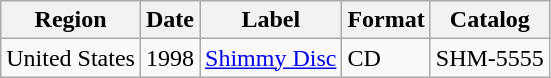<table class="wikitable">
<tr>
<th>Region</th>
<th>Date</th>
<th>Label</th>
<th>Format</th>
<th>Catalog</th>
</tr>
<tr>
<td>United States</td>
<td>1998</td>
<td><a href='#'>Shimmy Disc</a></td>
<td>CD</td>
<td>SHM-5555</td>
</tr>
</table>
